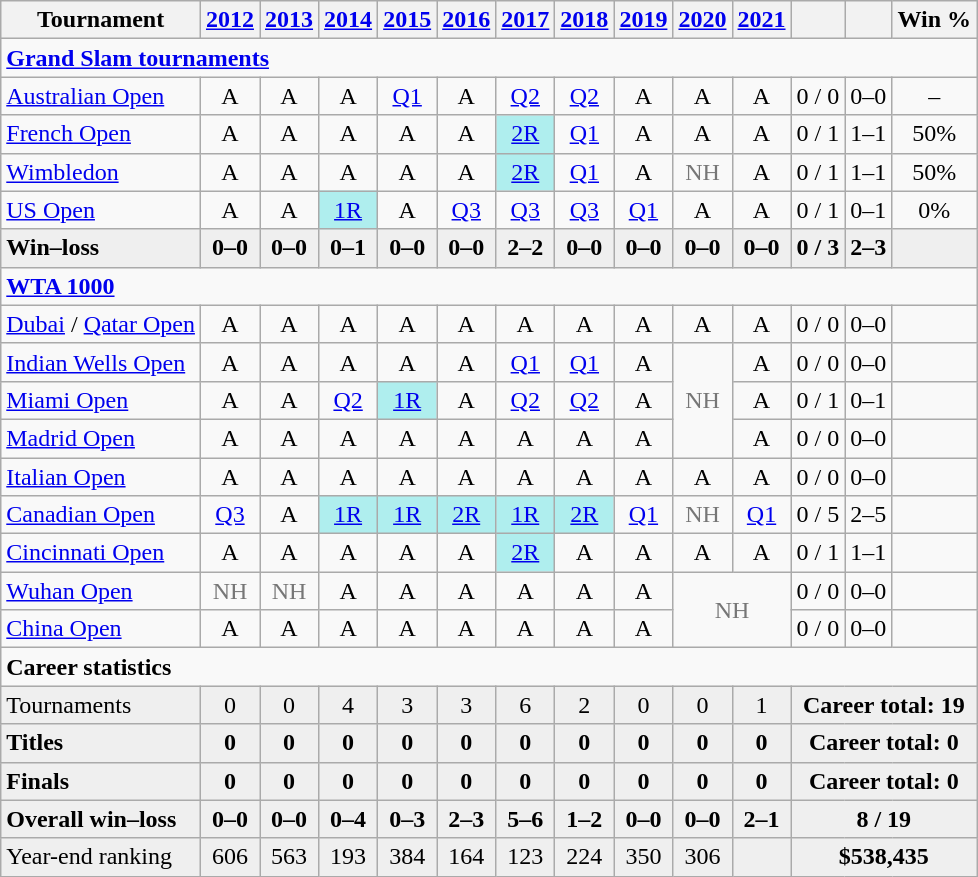<table class=wikitable style=text-align:center>
<tr>
<th>Tournament</th>
<th><a href='#'>2012</a></th>
<th><a href='#'>2013</a></th>
<th><a href='#'>2014</a></th>
<th><a href='#'>2015</a></th>
<th><a href='#'>2016</a></th>
<th><a href='#'>2017</a></th>
<th><a href='#'>2018</a></th>
<th><a href='#'>2019</a></th>
<th><a href='#'>2020</a></th>
<th><a href='#'>2021</a></th>
<th></th>
<th></th>
<th>Win %</th>
</tr>
<tr>
<td colspan="14" style="text-align:left"><strong><a href='#'>Grand Slam tournaments</a></strong></td>
</tr>
<tr>
<td style=text-align:left><a href='#'>Australian Open</a></td>
<td>A</td>
<td>A</td>
<td>A</td>
<td><a href='#'>Q1</a></td>
<td>A</td>
<td><a href='#'>Q2</a></td>
<td><a href='#'>Q2</a></td>
<td>A</td>
<td>A</td>
<td>A</td>
<td>0 / 0</td>
<td>0–0</td>
<td>–</td>
</tr>
<tr>
<td style=text-align:left><a href='#'>French Open</a></td>
<td>A</td>
<td>A</td>
<td>A</td>
<td>A</td>
<td>A</td>
<td style=background:#afeeee><a href='#'>2R</a></td>
<td><a href='#'>Q1</a></td>
<td>A</td>
<td>A</td>
<td>A</td>
<td>0 / 1</td>
<td>1–1</td>
<td>50%</td>
</tr>
<tr>
<td style=text-align:left><a href='#'>Wimbledon</a></td>
<td>A</td>
<td>A</td>
<td>A</td>
<td>A</td>
<td>A</td>
<td style=background:#afeeee><a href='#'>2R</a></td>
<td><a href='#'>Q1</a></td>
<td>A</td>
<td style=color:#767676>NH</td>
<td>A</td>
<td>0 / 1</td>
<td>1–1</td>
<td>50%</td>
</tr>
<tr>
<td style=text-align:left><a href='#'>US Open</a></td>
<td>A</td>
<td>A</td>
<td style=background:#afeeee><a href='#'>1R</a></td>
<td>A</td>
<td><a href='#'>Q3</a></td>
<td><a href='#'>Q3</a></td>
<td><a href='#'>Q3</a></td>
<td><a href='#'>Q1</a></td>
<td>A</td>
<td>A</td>
<td>0 / 1</td>
<td>0–1</td>
<td>0%</td>
</tr>
<tr style=font-weight:bold;background:#efefef>
<td style=text-align:left>Win–loss</td>
<td>0–0</td>
<td>0–0</td>
<td>0–1</td>
<td>0–0</td>
<td>0–0</td>
<td>2–2</td>
<td>0–0</td>
<td>0–0</td>
<td>0–0</td>
<td>0–0</td>
<td>0 / 3</td>
<td>2–3</td>
<td></td>
</tr>
<tr>
<td colspan="14" align="left"><strong><a href='#'>WTA 1000</a></strong></td>
</tr>
<tr>
<td align=left><a href='#'>Dubai</a> / <a href='#'>Qatar Open</a></td>
<td>A</td>
<td>A</td>
<td>A</td>
<td>A</td>
<td>A</td>
<td>A</td>
<td>A</td>
<td>A</td>
<td>A</td>
<td>A</td>
<td>0 / 0</td>
<td>0–0</td>
<td></td>
</tr>
<tr>
<td align=left><a href='#'>Indian Wells Open</a></td>
<td>A</td>
<td>A</td>
<td>A</td>
<td>A</td>
<td>A</td>
<td><a href='#'>Q1</a></td>
<td><a href='#'>Q1</a></td>
<td>A</td>
<td rowspan=3 style=color:#767676>NH</td>
<td>A</td>
<td>0 / 0</td>
<td>0–0</td>
<td></td>
</tr>
<tr>
<td align=left><a href='#'>Miami Open</a></td>
<td>A</td>
<td>A</td>
<td><a href='#'>Q2</a></td>
<td bgcolor=afeeee><a href='#'>1R</a></td>
<td>A</td>
<td><a href='#'>Q2</a></td>
<td><a href='#'>Q2</a></td>
<td>A</td>
<td>A</td>
<td>0 / 1</td>
<td>0–1</td>
<td></td>
</tr>
<tr>
<td align=left><a href='#'>Madrid Open</a></td>
<td>A</td>
<td>A</td>
<td>A</td>
<td>A</td>
<td>A</td>
<td>A</td>
<td>A</td>
<td>A</td>
<td>A</td>
<td>0 / 0</td>
<td>0–0</td>
<td></td>
</tr>
<tr>
<td align=left><a href='#'>Italian Open</a></td>
<td>A</td>
<td>A</td>
<td>A</td>
<td>A</td>
<td>A</td>
<td>A</td>
<td>A</td>
<td>A</td>
<td>A</td>
<td>A</td>
<td>0 / 0</td>
<td>0–0</td>
<td></td>
</tr>
<tr>
<td align=left><a href='#'>Canadian Open</a></td>
<td><a href='#'>Q3</a></td>
<td>A</td>
<td bgcolor=afeeee><a href='#'>1R</a></td>
<td bgcolor=afeeee><a href='#'>1R</a></td>
<td bgcolor=afeeee><a href='#'>2R</a></td>
<td bgcolor=afeeee><a href='#'>1R</a></td>
<td bgcolor=afeeee><a href='#'>2R</a></td>
<td><a href='#'>Q1</a></td>
<td style=color:#767676>NH</td>
<td><a href='#'>Q1</a></td>
<td>0 / 5</td>
<td>2–5</td>
<td></td>
</tr>
<tr>
<td align=left><a href='#'>Cincinnati Open</a></td>
<td>A</td>
<td>A</td>
<td>A</td>
<td>A</td>
<td>A</td>
<td bgcolor=afeeee><a href='#'>2R</a></td>
<td>A</td>
<td>A</td>
<td>A</td>
<td>A</td>
<td>0 / 1</td>
<td>1–1</td>
<td></td>
</tr>
<tr>
<td align=left><a href='#'>Wuhan Open</a></td>
<td style=color:#767676>NH</td>
<td style=color:#767676>NH</td>
<td>A</td>
<td>A</td>
<td>A</td>
<td>A</td>
<td>A</td>
<td>A</td>
<td colspan=2 rowspan=2 style=color:#767676>NH</td>
<td>0 / 0</td>
<td>0–0</td>
<td></td>
</tr>
<tr>
<td align=left><a href='#'>China Open</a></td>
<td>A</td>
<td>A</td>
<td>A</td>
<td>A</td>
<td>A</td>
<td>A</td>
<td>A</td>
<td>A</td>
<td>0 / 0</td>
<td>0–0</td>
<td></td>
</tr>
<tr>
<td colspan="14" align="left"><strong>Career statistics</strong></td>
</tr>
<tr style=background:#efefef>
<td align=left>Tournaments</td>
<td>0</td>
<td>0</td>
<td>4</td>
<td>3</td>
<td>3</td>
<td>6</td>
<td>2</td>
<td>0</td>
<td>0</td>
<td>1</td>
<td colspan=3><strong>Career total: 19</strong></td>
</tr>
<tr style=background:#efefef;font-weight:bold>
<td align=left>Titles</td>
<td>0</td>
<td>0</td>
<td>0</td>
<td>0</td>
<td>0</td>
<td>0</td>
<td>0</td>
<td>0</td>
<td>0</td>
<td>0</td>
<td colspan=3>Career total: 0</td>
</tr>
<tr style=background:#efefef;font-weight:bold>
<td align=left>Finals</td>
<td>0</td>
<td>0</td>
<td>0</td>
<td>0</td>
<td>0</td>
<td>0</td>
<td>0</td>
<td>0</td>
<td>0</td>
<td>0</td>
<td colspan=3>Career total: 0</td>
</tr>
<tr style=background:#efefef;font-weight:bold>
<td align=left>Overall win–loss</td>
<td>0–0</td>
<td>0–0</td>
<td>0–4</td>
<td>0–3</td>
<td>2–3</td>
<td>5–6</td>
<td>1–2</td>
<td>0–0</td>
<td>0–0</td>
<td>2–1</td>
<td colspan=3>8 / 19</td>
</tr>
<tr style=background:#efefef>
<td align=left>Year-end ranking</td>
<td>606</td>
<td>563</td>
<td>193</td>
<td>384</td>
<td>164</td>
<td>123</td>
<td>224</td>
<td>350</td>
<td>306</td>
<td></td>
<td colspan=3><strong>$538,435</strong></td>
</tr>
</table>
